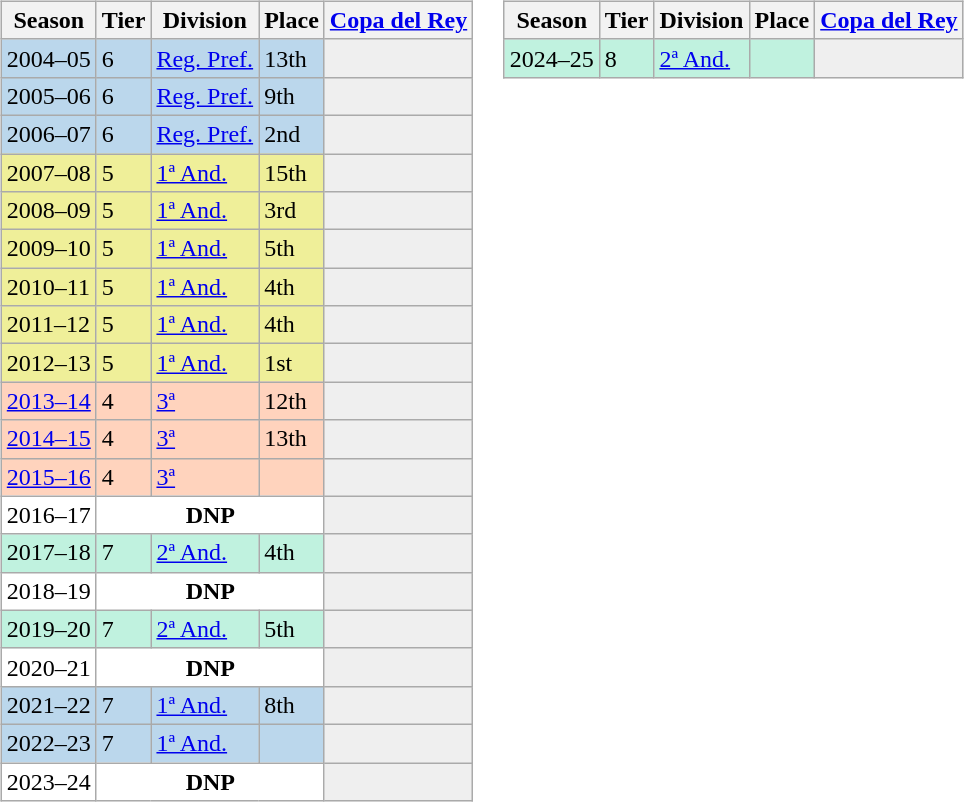<table>
<tr>
<td valign="top" width=0%><br><table class="wikitable">
<tr style="background:#f0f6fa;">
<th>Season</th>
<th>Tier</th>
<th>Division</th>
<th>Place</th>
<th><a href='#'>Copa del Rey</a></th>
</tr>
<tr>
<td style="background:#BBD7EC;">2004–05</td>
<td style="background:#BBD7EC;">6</td>
<td style="background:#BBD7EC;"><a href='#'>Reg. Pref.</a></td>
<td style="background:#BBD7EC;">13th</td>
<th style="background:#efefef;"></th>
</tr>
<tr>
<td style="background:#BBD7EC;">2005–06</td>
<td style="background:#BBD7EC;">6</td>
<td style="background:#BBD7EC;"><a href='#'>Reg. Pref.</a></td>
<td style="background:#BBD7EC;">9th</td>
<th style="background:#efefef;"></th>
</tr>
<tr>
<td style="background:#BBD7EC;">2006–07</td>
<td style="background:#BBD7EC;">6</td>
<td style="background:#BBD7EC;"><a href='#'>Reg. Pref.</a></td>
<td style="background:#BBD7EC;">2nd</td>
<th style="background:#efefef;"></th>
</tr>
<tr>
<td style="background:#EFEF99;">2007–08</td>
<td style="background:#EFEF99;">5</td>
<td style="background:#EFEF99;"><a href='#'>1ª And.</a></td>
<td style="background:#EFEF99;">15th</td>
<th style="background:#efefef;"></th>
</tr>
<tr>
<td style="background:#EFEF99;">2008–09</td>
<td style="background:#EFEF99;">5</td>
<td style="background:#EFEF99;"><a href='#'>1ª And.</a></td>
<td style="background:#EFEF99;">3rd</td>
<th style="background:#efefef;"></th>
</tr>
<tr>
<td style="background:#EFEF99;">2009–10</td>
<td style="background:#EFEF99;">5</td>
<td style="background:#EFEF99;"><a href='#'>1ª And.</a></td>
<td style="background:#EFEF99;">5th</td>
<th style="background:#efefef;"></th>
</tr>
<tr>
<td style="background:#EFEF99;">2010–11</td>
<td style="background:#EFEF99;">5</td>
<td style="background:#EFEF99;"><a href='#'>1ª And.</a></td>
<td style="background:#EFEF99;">4th</td>
<th style="background:#efefef;"></th>
</tr>
<tr>
<td style="background:#EFEF99;">2011–12</td>
<td style="background:#EFEF99;">5</td>
<td style="background:#EFEF99;"><a href='#'>1ª And.</a></td>
<td style="background:#EFEF99;">4th</td>
<th style="background:#efefef;"></th>
</tr>
<tr>
<td style="background:#EFEF99;">2012–13</td>
<td style="background:#EFEF99;">5</td>
<td style="background:#EFEF99;"><a href='#'>1ª And.</a></td>
<td style="background:#EFEF99;">1st</td>
<th style="background:#efefef;"></th>
</tr>
<tr>
<td style="background:#FFD3BD;"><a href='#'>2013–14</a></td>
<td style="background:#FFD3BD;">4</td>
<td style="background:#FFD3BD;"><a href='#'>3ª</a></td>
<td style="background:#FFD3BD;">12th</td>
<th style="background:#efefef;"></th>
</tr>
<tr>
<td style="background:#FFD3BD;"><a href='#'>2014–15</a></td>
<td style="background:#FFD3BD;">4</td>
<td style="background:#FFD3BD;"><a href='#'>3ª</a></td>
<td style="background:#FFD3BD;">13th</td>
<th style="background:#efefef;"></th>
</tr>
<tr>
<td style="background:#FFD3BD;"><a href='#'>2015–16</a></td>
<td style="background:#FFD3BD;">4</td>
<td style="background:#FFD3BD;"><a href='#'>3ª</a></td>
<td style="background:#FFD3BD;"></td>
<th style="background:#efefef;"></th>
</tr>
<tr>
<td style="background:#ffffff;">2016–17</td>
<th style="background:#ffffff;" colspan="3">DNP</th>
<th style="background:#efefef;"></th>
</tr>
<tr>
<td style="background:#C0F2DF;">2017–18</td>
<td style="background:#C0F2DF;">7</td>
<td style="background:#C0F2DF;"><a href='#'>2ª And.</a></td>
<td style="background:#C0F2DF;">4th</td>
<th style="background:#efefef;"></th>
</tr>
<tr>
<td style="background:#ffffff;">2018–19</td>
<th style="background:#ffffff;" colspan="3">DNP</th>
<th style="background:#efefef;"></th>
</tr>
<tr>
<td style="background:#C0F2DF;">2019–20</td>
<td style="background:#C0F2DF;">7</td>
<td style="background:#C0F2DF;"><a href='#'>2ª And.</a></td>
<td style="background:#C0F2DF;">5th</td>
<th style="background:#efefef;"></th>
</tr>
<tr>
<td style="background:#ffffff;">2020–21</td>
<th style="background:#ffffff;" colspan="3">DNP</th>
<th style="background:#efefef;"></th>
</tr>
<tr>
<td style="background:#BBD7EC;">2021–22</td>
<td style="background:#BBD7EC;">7</td>
<td style="background:#BBD7EC;"><a href='#'>1ª And.</a></td>
<td style="background:#BBD7EC;">8th</td>
<th style="background:#efefef;"></th>
</tr>
<tr>
<td style="background:#BBD7EC;">2022–23</td>
<td style="background:#BBD7EC;">7</td>
<td style="background:#BBD7EC;"><a href='#'>1ª And.</a></td>
<td style="background:#BBD7EC;"></td>
<th style="background:#efefef;"></th>
</tr>
<tr>
<td style="background:#ffffff;">2023–24</td>
<th style="background:#ffffff;" colspan="3">DNP</th>
<th style="background:#efefef;"></th>
</tr>
</table>
</td>
<td valign="top" width=0%><br><table class="wikitable">
<tr style="background:#f0f6fa;">
<th>Season</th>
<th>Tier</th>
<th>Division</th>
<th>Place</th>
<th><a href='#'>Copa del Rey</a></th>
</tr>
<tr>
<td style="background:#C0F2DF;">2024–25</td>
<td style="background:#C0F2DF;">8</td>
<td style="background:#C0F2DF;"><a href='#'>2ª And.</a></td>
<td style="background:#C0F2DF;"></td>
<th style="background:#efefef;"></th>
</tr>
</table>
</td>
</tr>
</table>
